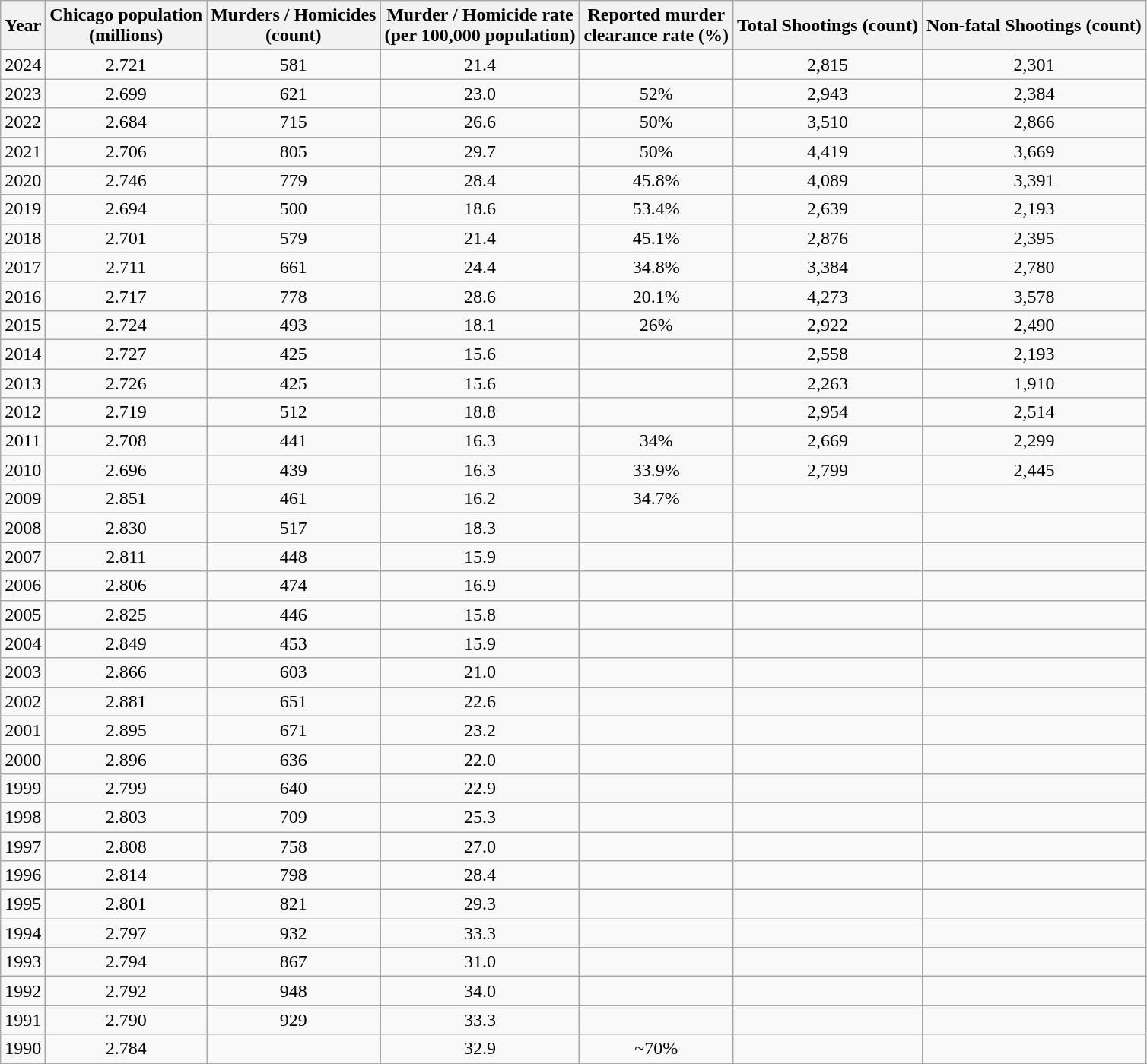<table class="wikitable sortable" style="text-align:center;">
<tr>
<th>Year</th>
<th>Chicago population <br> (millions)<br></th>
<th>Murders / Homicides <br> (count)<br></th>
<th>Murder / Homicide rate <br> (per 100,000 population)</th>
<th>Reported murder<br> clearance rate (%)</th>
<th>Total Shootings (count)<br></th>
<th>Non-fatal Shootings (count)<br></th>
</tr>
<tr>
<td>2024</td>
<td>2.721</td>
<td>581</td>
<td>21.4</td>
<td></td>
<td>2,815</td>
<td>2,301</td>
</tr>
<tr>
<td>2023</td>
<td>2.699</td>
<td>621</td>
<td>23.0</td>
<td>52% </td>
<td>2,943</td>
<td>2,384</td>
</tr>
<tr>
<td>2022</td>
<td>2.684</td>
<td>715</td>
<td>26.6</td>
<td>50% </td>
<td>3,510</td>
<td>2,866</td>
</tr>
<tr>
<td>2021</td>
<td>2.706</td>
<td>805</td>
<td>29.7</td>
<td>50% </td>
<td>4,419</td>
<td>3,669</td>
</tr>
<tr>
<td>2020</td>
<td>2.746</td>
<td>779</td>
<td>28.4</td>
<td>45.8% </td>
<td>4,089</td>
<td>3,391</td>
</tr>
<tr>
<td>2019</td>
<td>2.694</td>
<td>500</td>
<td>18.6</td>
<td>53.4%</td>
<td>2,639</td>
<td>2,193</td>
</tr>
<tr>
<td>2018</td>
<td>2.701</td>
<td>579</td>
<td>21.4</td>
<td>45.1% </td>
<td>2,876</td>
<td>2,395</td>
</tr>
<tr>
<td>2017</td>
<td>2.711</td>
<td>661</td>
<td>24.4</td>
<td>34.8% </td>
<td>3,384</td>
<td>2,780</td>
</tr>
<tr>
<td>2016</td>
<td>2.717</td>
<td>778</td>
<td>28.6</td>
<td>20.1% </td>
<td>4,273</td>
<td>3,578</td>
</tr>
<tr>
<td>2015</td>
<td>2.724</td>
<td>493</td>
<td>18.1</td>
<td>26% </td>
<td>2,922</td>
<td>2,490</td>
</tr>
<tr>
<td>2014</td>
<td>2.727</td>
<td>425</td>
<td>15.6</td>
<td></td>
<td>2,558</td>
<td>2,193</td>
</tr>
<tr>
<td>2013</td>
<td>2.726</td>
<td>425</td>
<td>15.6</td>
<td></td>
<td>2,263</td>
<td>1,910</td>
</tr>
<tr>
<td>2012</td>
<td>2.719</td>
<td>512</td>
<td>18.8</td>
<td></td>
<td>2,954</td>
<td>2,514</td>
</tr>
<tr>
<td>2011</td>
<td>2.708</td>
<td>441</td>
<td>16.3</td>
<td>34%</td>
<td>2,669</td>
<td>2,299</td>
</tr>
<tr>
<td>2010</td>
<td>2.696</td>
<td>439</td>
<td>16.3</td>
<td>33.9% </td>
<td>2,799</td>
<td>2,445</td>
</tr>
<tr>
<td>2009</td>
<td>2.851</td>
<td>461</td>
<td>16.2</td>
<td>34.7%</td>
<td></td>
<td></td>
</tr>
<tr>
<td>2008</td>
<td>2.830</td>
<td>517</td>
<td>18.3</td>
<td></td>
<td></td>
<td></td>
</tr>
<tr>
<td>2007</td>
<td>2.811</td>
<td>448</td>
<td>15.9</td>
<td></td>
<td></td>
<td></td>
</tr>
<tr>
<td>2006</td>
<td>2.806</td>
<td>474</td>
<td>16.9</td>
<td></td>
<td></td>
<td></td>
</tr>
<tr>
<td>2005</td>
<td>2.825</td>
<td>446</td>
<td>15.8</td>
<td></td>
<td></td>
<td></td>
</tr>
<tr>
<td>2004</td>
<td>2.849</td>
<td>453</td>
<td>15.9</td>
<td></td>
<td></td>
<td></td>
</tr>
<tr>
<td>2003</td>
<td>2.866</td>
<td>603</td>
<td>21.0</td>
<td></td>
<td></td>
<td></td>
</tr>
<tr>
<td>2002</td>
<td>2.881</td>
<td>651</td>
<td>22.6</td>
<td></td>
<td></td>
<td></td>
</tr>
<tr>
<td>2001</td>
<td>2.895</td>
<td>671</td>
<td>23.2</td>
<td></td>
<td></td>
<td></td>
</tr>
<tr>
<td>2000</td>
<td>2.896</td>
<td>636</td>
<td>22.0</td>
<td></td>
<td></td>
<td></td>
</tr>
<tr>
<td>1999</td>
<td>2.799</td>
<td>640</td>
<td>22.9</td>
<td></td>
<td></td>
<td></td>
</tr>
<tr>
<td>1998</td>
<td>2.803</td>
<td>709</td>
<td>25.3</td>
<td></td>
<td></td>
<td></td>
</tr>
<tr>
<td>1997</td>
<td>2.808</td>
<td>758</td>
<td>27.0</td>
<td></td>
<td></td>
<td></td>
</tr>
<tr>
<td>1996</td>
<td>2.814</td>
<td>798</td>
<td>28.4</td>
<td></td>
<td></td>
<td></td>
</tr>
<tr>
<td>1995</td>
<td>2.801</td>
<td>821</td>
<td>29.3</td>
<td></td>
<td></td>
<td></td>
</tr>
<tr>
<td>1994</td>
<td>2.797</td>
<td>932</td>
<td>33.3</td>
<td></td>
<td></td>
<td></td>
</tr>
<tr>
<td>1993</td>
<td>2.794</td>
<td>867</td>
<td>31.0</td>
<td></td>
<td></td>
<td></td>
</tr>
<tr>
<td>1992</td>
<td>2.792</td>
<td>948</td>
<td>34.0</td>
<td></td>
<td></td>
<td></td>
</tr>
<tr>
<td>1991</td>
<td>2.790</td>
<td>929</td>
<td>33.3</td>
<td></td>
<td></td>
<td></td>
</tr>
<tr>
<td>1990</td>
<td>2.784</td>
<td></td>
<td>32.9</td>
<td>~70% </td>
<td></td>
<td></td>
</tr>
<tr>
</tr>
</table>
